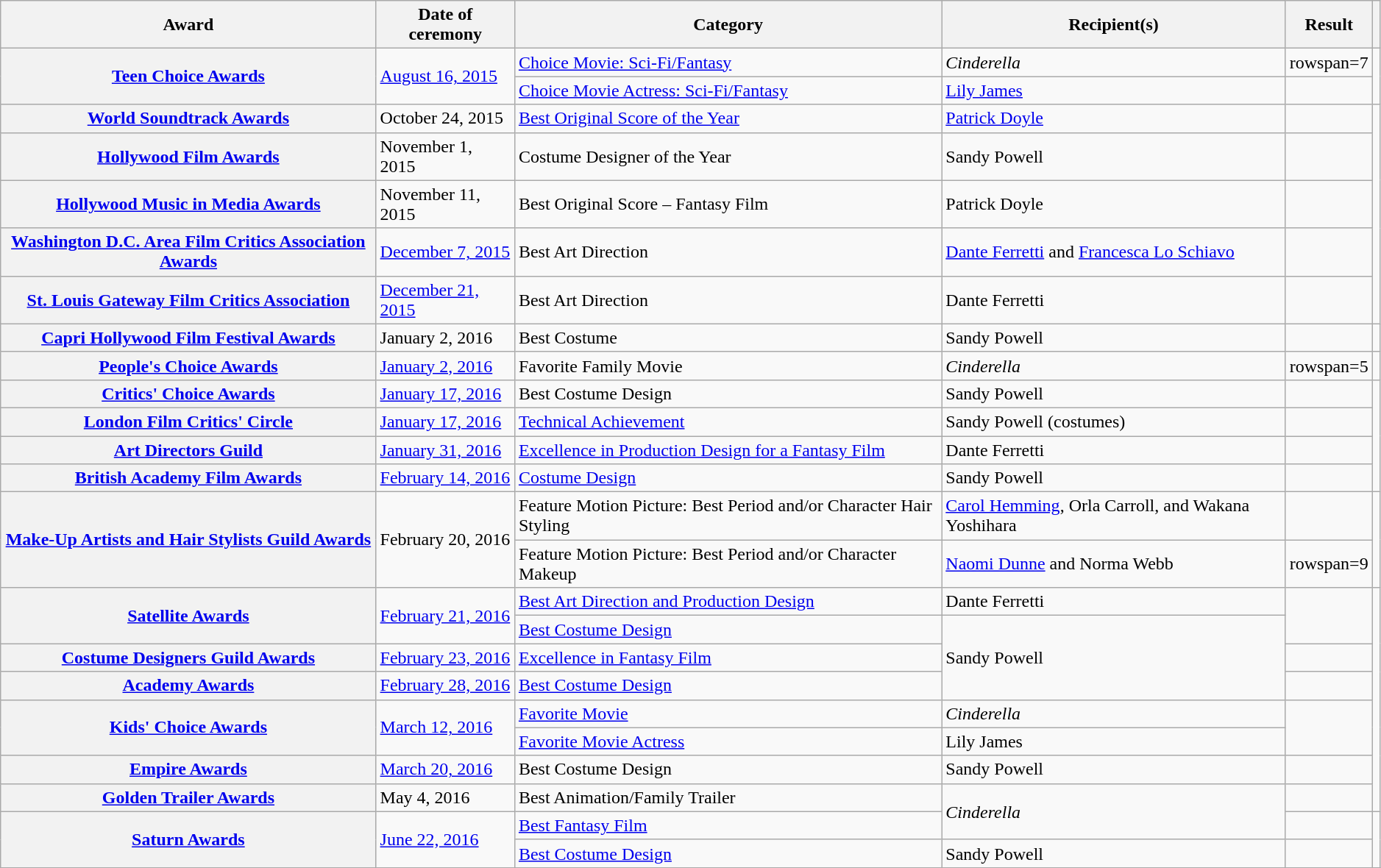<table class="wikitable sortable plainrowheaders" width="99%">
<tr>
<th scope="col">Award</th>
<th scope="col">Date of ceremony</th>
<th scope="col">Category</th>
<th scope="col">Recipient(s)</th>
<th scope="col">Result</th>
<th scope="col" class="unsortable"></th>
</tr>
<tr>
<th scope="row" rowspan=2><a href='#'>Teen Choice Awards</a></th>
<td rowspan=2><a href='#'>August 16, 2015</a></td>
<td><a href='#'>Choice Movie: Sci-Fi/Fantasy</a></td>
<td><em>Cinderella</em></td>
<td>rowspan=7 </td>
<td rowspan=2 style="text-align:center;"></td>
</tr>
<tr>
<td><a href='#'>Choice Movie Actress: Sci-Fi/Fantasy</a></td>
<td><a href='#'>Lily James</a></td>
</tr>
<tr>
<th scope="row"><a href='#'>World Soundtrack Awards</a></th>
<td>October 24, 2015</td>
<td><a href='#'>Best Original Score of the Year</a></td>
<td><a href='#'>Patrick Doyle</a></td>
<td style="text-align:center;"></td>
</tr>
<tr>
<th scope="row"><a href='#'>Hollywood Film Awards</a></th>
<td>November 1, 2015</td>
<td>Costume Designer of the Year</td>
<td>Sandy Powell</td>
<td style="text-align:center;"></td>
</tr>
<tr>
<th scope="row"><a href='#'>Hollywood Music in Media Awards</a></th>
<td>November 11, 2015</td>
<td>Best Original Score – Fantasy Film</td>
<td>Patrick Doyle</td>
<td style="text-align:center;"></td>
</tr>
<tr>
<th scope="row"><a href='#'>Washington D.C. Area Film Critics Association Awards</a></th>
<td><a href='#'>December 7, 2015</a></td>
<td>Best Art Direction</td>
<td><a href='#'>Dante Ferretti</a> and <a href='#'>Francesca Lo Schiavo</a></td>
<td style="text-align:center;"></td>
</tr>
<tr>
<th scope="row"><a href='#'>St. Louis Gateway Film Critics Association</a></th>
<td><a href='#'>December 21, 2015</a></td>
<td>Best Art Direction</td>
<td>Dante Ferretti</td>
<td style="text-align:center;"></td>
</tr>
<tr>
<th scope="row"><a href='#'>Capri Hollywood Film Festival Awards</a></th>
<td>January 2, 2016</td>
<td>Best Costume</td>
<td>Sandy Powell</td>
<td></td>
<td style="text-align:center;"></td>
</tr>
<tr>
<th scope="row"><a href='#'>People's Choice Awards</a></th>
<td><a href='#'>January 2, 2016</a></td>
<td>Favorite Family Movie</td>
<td><em>Cinderella</em></td>
<td>rowspan=5 </td>
<td style="text-align:center;"></td>
</tr>
<tr>
<th scope="row"><a href='#'>Critics' Choice Awards</a></th>
<td><a href='#'>January 17, 2016</a></td>
<td>Best Costume Design</td>
<td>Sandy Powell</td>
<td style="text-align:center;"></td>
</tr>
<tr>
<th scope="row"><a href='#'>London Film Critics' Circle</a></th>
<td><a href='#'>January 17, 2016</a></td>
<td><a href='#'>Technical Achievement</a></td>
<td>Sandy Powell (costumes)</td>
<td style="text-align:center;"></td>
</tr>
<tr>
<th scope="row"><a href='#'>Art Directors Guild</a></th>
<td><a href='#'>January 31, 2016</a></td>
<td><a href='#'>Excellence in Production Design for a Fantasy Film</a></td>
<td>Dante Ferretti</td>
<td style="text-align:center;"></td>
</tr>
<tr>
<th scope="row"><a href='#'>British Academy Film Awards</a></th>
<td><a href='#'>February 14, 2016</a></td>
<td><a href='#'>Costume Design</a></td>
<td>Sandy Powell</td>
<td style="text-align:center;"></td>
</tr>
<tr>
<th scope="row" rowspan=2><a href='#'>Make-Up Artists and Hair Stylists Guild Awards</a></th>
<td rowspan=2>February 20, 2016</td>
<td>Feature Motion Picture: Best Period and/or Character Hair Styling</td>
<td><a href='#'>Carol Hemming</a>, Orla Carroll, and Wakana Yoshihara</td>
<td></td>
<td rowspan=2 style="text-align:center;"></td>
</tr>
<tr>
<td>Feature Motion Picture: Best Period and/or Character Makeup</td>
<td><a href='#'>Naomi Dunne</a> and Norma Webb</td>
<td>rowspan=9 </td>
</tr>
<tr>
<th scope="row" rowspan=2><a href='#'>Satellite Awards</a></th>
<td rowspan=2><a href='#'>February 21, 2016</a></td>
<td><a href='#'>Best Art Direction and Production Design</a></td>
<td>Dante Ferretti</td>
<td rowspan=2 style="text-align:center;"></td>
</tr>
<tr>
<td><a href='#'>Best Costume Design</a></td>
<td rowspan=3>Sandy Powell</td>
</tr>
<tr>
<th scope="row"><a href='#'>Costume Designers Guild Awards</a></th>
<td><a href='#'>February 23, 2016</a></td>
<td><a href='#'>Excellence in Fantasy Film</a></td>
<td style="text-align:center;"></td>
</tr>
<tr>
<th scope="row"><a href='#'>Academy Awards</a></th>
<td><a href='#'>February 28, 2016</a></td>
<td><a href='#'>Best Costume Design</a></td>
<td style="text-align:center;"></td>
</tr>
<tr>
<th scope="row" rowspan=2><a href='#'>Kids' Choice Awards</a></th>
<td rowspan=2><a href='#'>March 12, 2016</a></td>
<td><a href='#'>Favorite Movie</a></td>
<td><em>Cinderella</em></td>
<td rowspan=2 style="text-align:center;"></td>
</tr>
<tr>
<td><a href='#'>Favorite Movie Actress</a></td>
<td>Lily James</td>
</tr>
<tr>
<th scope="row"><a href='#'>Empire Awards</a></th>
<td><a href='#'>March 20, 2016</a></td>
<td>Best Costume Design</td>
<td>Sandy Powell</td>
<td style="text-align:center;"></td>
</tr>
<tr>
<th scope="row"><a href='#'>Golden Trailer Awards</a></th>
<td>May 4, 2016</td>
<td>Best Animation/Family Trailer</td>
<td rowspan=2><em>Cinderella</em></td>
<td style="text-align:center;"></td>
</tr>
<tr>
<th scope="row" rowspan=2><a href='#'>Saturn Awards</a></th>
<td rowspan=2><a href='#'>June 22, 2016</a></td>
<td><a href='#'>Best Fantasy Film</a></td>
<td></td>
<td rowspan=2 style="text-align:center;"><br></td>
</tr>
<tr>
<td><a href='#'>Best Costume Design</a></td>
<td>Sandy Powell</td>
<td></td>
</tr>
<tr>
</tr>
</table>
